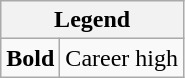<table class="wikitable mw-collapsible mw-collapsed">
<tr>
<th colspan="2">Legend</th>
</tr>
<tr>
<td><strong>Bold</strong></td>
<td>Career high</td>
</tr>
</table>
